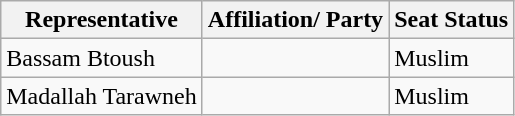<table class="wikitable">
<tr>
<th>Representative</th>
<th>Affiliation/ Party</th>
<th>Seat Status</th>
</tr>
<tr>
<td>Bassam Btoush</td>
<td></td>
<td>Muslim</td>
</tr>
<tr>
<td>Madallah Tarawneh</td>
<td></td>
<td>Muslim</td>
</tr>
</table>
